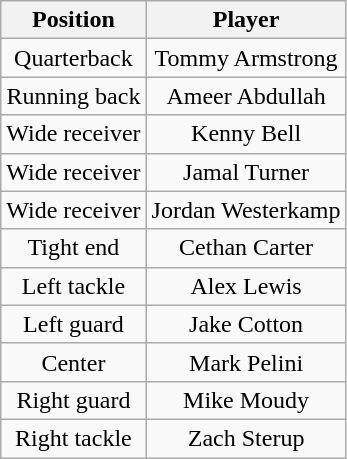<table class="wikitable" style="text-align: center;">
<tr>
<th>Position</th>
<th>Player</th>
</tr>
<tr>
<td>Quarterback</td>
<td>Tommy Armstrong</td>
</tr>
<tr>
<td>Running back</td>
<td>Ameer Abdullah</td>
</tr>
<tr>
<td>Wide receiver</td>
<td>Kenny Bell</td>
</tr>
<tr>
<td>Wide receiver</td>
<td>Jamal Turner</td>
</tr>
<tr>
<td>Wide receiver</td>
<td>Jordan Westerkamp</td>
</tr>
<tr>
<td>Tight end</td>
<td>Cethan Carter</td>
</tr>
<tr>
<td>Left tackle</td>
<td>Alex Lewis</td>
</tr>
<tr>
<td>Left guard</td>
<td>Jake Cotton</td>
</tr>
<tr>
<td>Center</td>
<td>Mark Pelini</td>
</tr>
<tr>
<td>Right guard</td>
<td>Mike Moudy</td>
</tr>
<tr>
<td>Right tackle</td>
<td>Zach Sterup</td>
</tr>
</table>
